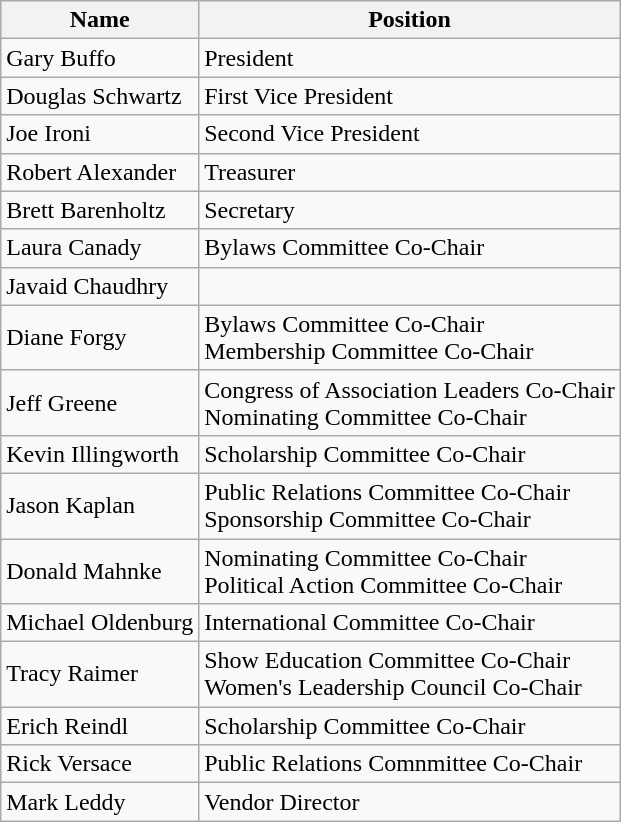<table class="wikitable">
<tr>
<th>Name</th>
<th>Position</th>
</tr>
<tr>
<td>Gary Buffo</td>
<td>President</td>
</tr>
<tr>
<td>Douglas Schwartz</td>
<td>First Vice President</td>
</tr>
<tr>
<td>Joe Ironi</td>
<td>Second Vice President</td>
</tr>
<tr>
<td>Robert Alexander</td>
<td>Treasurer</td>
</tr>
<tr>
<td>Brett Barenholtz</td>
<td>Secretary</td>
</tr>
<tr>
<td>Laura Canady</td>
<td>Bylaws Committee Co-Chair</td>
</tr>
<tr>
<td>Javaid Chaudhry</td>
<td></td>
</tr>
<tr>
<td>Diane Forgy</td>
<td>Bylaws Committee Co-Chair<br>Membership Committee Co-Chair</td>
</tr>
<tr>
<td>Jeff Greene</td>
<td>Congress of Association Leaders Co-Chair<br>Nominating Committee Co-Chair</td>
</tr>
<tr>
<td>Kevin Illingworth</td>
<td>Scholarship Committee Co-Chair</td>
</tr>
<tr>
<td>Jason Kaplan</td>
<td>Public Relations Committee Co-Chair<br>Sponsorship Committee Co-Chair</td>
</tr>
<tr>
<td>Donald Mahnke</td>
<td>Nominating Committee Co-Chair<br>Political Action Committee Co-Chair</td>
</tr>
<tr>
<td>Michael Oldenburg</td>
<td>International Committee Co-Chair</td>
</tr>
<tr>
<td>Tracy Raimer</td>
<td>Show Education Committee Co-Chair<br>Women's Leadership Council Co-Chair</td>
</tr>
<tr>
<td>Erich Reindl</td>
<td>Scholarship Committee Co-Chair</td>
</tr>
<tr>
<td>Rick Versace</td>
<td>Public Relations Comnmittee Co-Chair</td>
</tr>
<tr>
<td>Mark Leddy</td>
<td>Vendor Director</td>
</tr>
</table>
